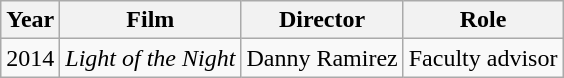<table class="wikitable">
<tr>
<th>Year</th>
<th>Film</th>
<th>Director</th>
<th>Role</th>
</tr>
<tr>
<td>2014</td>
<td><em>Light of the Night</em></td>
<td>Danny Ramirez</td>
<td>Faculty advisor</td>
</tr>
</table>
